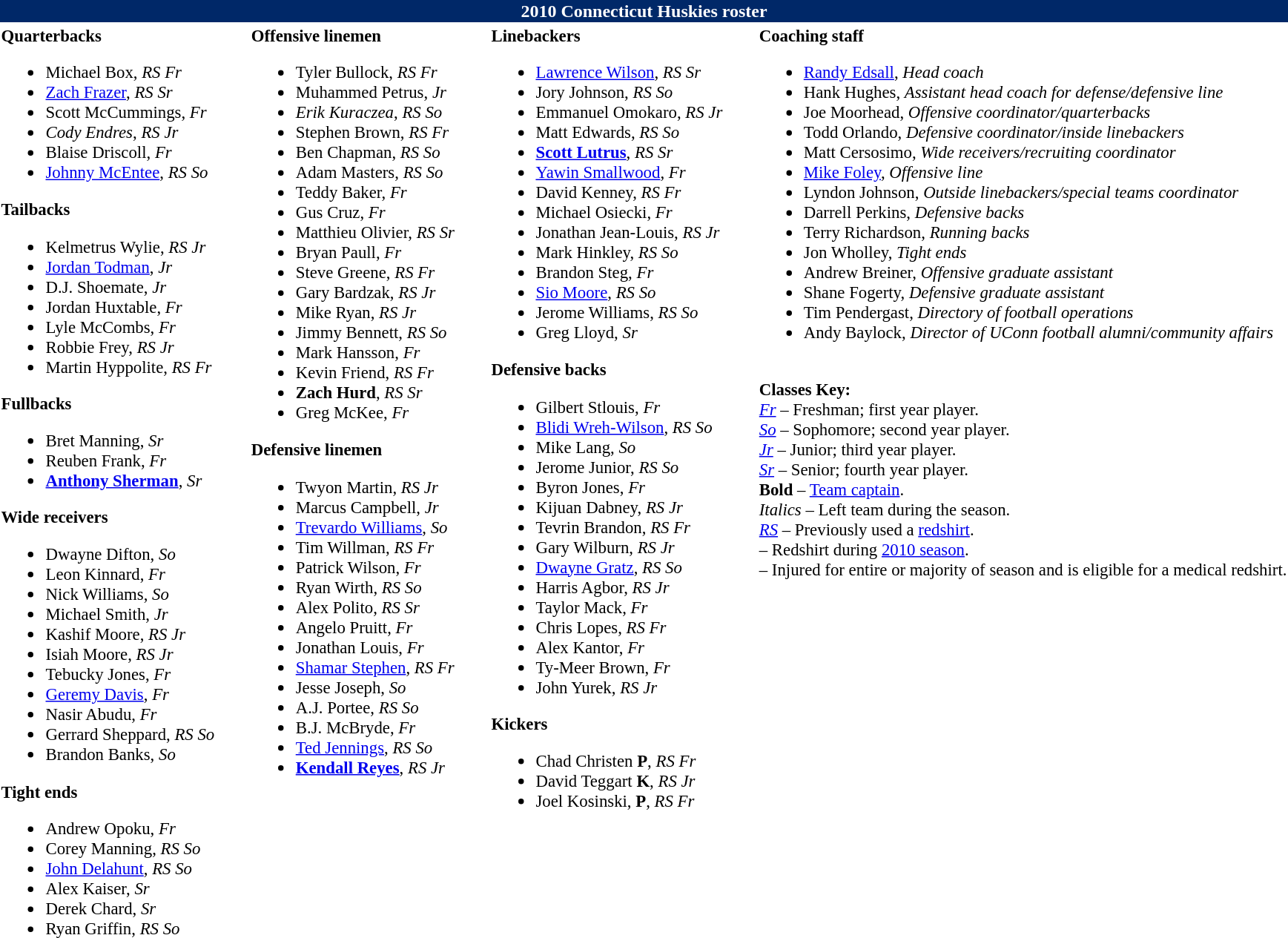<table class="toccolours" style="text-align: left;">
<tr>
<th colspan="7" style="background-color: #002868; color:#FFFFFF; text-align:center">2010 Connecticut Huskies roster</th>
</tr>
<tr>
<td style="font-size: 95%;" valign="top"><strong>Quarterbacks</strong><br><ul><li> Michael Box, <em>RS Fr</em></li><li> <a href='#'>Zach Frazer</a>, <em>RS Sr</em></li><li> Scott McCummings,  <em>Fr</em></li><li> <em>Cody Endres</em>, <em>RS Jr</em></li><li> Blaise Driscoll,  <em>Fr</em></li><li> <a href='#'>Johnny McEntee</a>, <em>RS So</em></li></ul><strong>Tailbacks</strong><ul><li> Kelmetrus Wylie, <em>RS Jr</em></li><li> <a href='#'>Jordan Todman</a>, <em>Jr</em></li><li> D.J. Shoemate, <em>Jr</em></li><li> Jordan Huxtable, <em>Fr</em></li><li> Lyle McCombs,  <em>Fr</em></li><li> Robbie Frey, <em>RS Jr</em></li><li> Martin Hyppolite, <em>RS Fr</em></li></ul><strong>Fullbacks</strong><ul><li> Bret Manning, <em>Sr</em></li><li> Reuben Frank,  <em>Fr</em></li><li> <strong><a href='#'>Anthony Sherman</a></strong>, <em>Sr</em></li></ul><strong>Wide receivers</strong><ul><li> Dwayne Difton, <em>So</em></li><li> Leon Kinnard, <em>Fr</em></li><li> Nick Williams, <em>So</em></li><li> Michael Smith, <em>Jr</em></li><li> Kashif Moore, <em>RS Jr</em></li><li> Isiah Moore, <em>RS Jr</em></li><li> Tebucky Jones,  <em>Fr</em></li><li> <a href='#'>Geremy Davis</a>,   <em>Fr</em></li><li> Nasir Abudu,  <em>Fr</em></li><li> Gerrard Sheppard, <em>RS So</em></li><li> Brandon Banks, <em>So</em></li></ul><strong>Tight ends</strong><ul><li> Andrew Opoku,  <em>Fr</em></li><li> Corey Manning, <em>RS So</em></li><li> <a href='#'>John Delahunt</a>, <em>RS So</em></li><li> Alex Kaiser, <em>Sr</em></li><li> Derek Chard, <em>Sr</em></li><li> Ryan Griffin, <em>RS So</em></li></ul></td>
<td style="width: 25px;"></td>
<td style="font-size: 95%;" valign="top"><strong>Offensive linemen</strong><br><ul><li> Tyler Bullock, <em>RS Fr</em></li><li> Muhammed Petrus, <em>Jr</em></li><li> <em>Erik Kuraczea</em>, <em>RS So</em></li><li> Stephen Brown, <em>RS Fr</em></li><li> Ben Chapman, <em>RS So</em></li><li> Adam Masters, <em>RS So</em></li><li> Teddy Baker,  <em>Fr</em></li><li> Gus Cruz,  <em>Fr</em></li><li> Matthieu Olivier, <em>RS Sr</em></li><li> Bryan Paull,  <em>Fr</em></li><li> Steve Greene, <em>RS Fr</em></li><li> Gary Bardzak, <em>RS Jr</em></li><li> Mike Ryan, <em>RS Jr</em></li><li> Jimmy Bennett, <em>RS So</em></li><li> Mark Hansson,  <em>Fr</em></li><li> Kevin Friend, <em>RS Fr</em></li><li> <strong>Zach Hurd</strong>, <em>RS Sr</em></li><li> Greg McKee,  <em>Fr</em></li></ul><strong>Defensive linemen</strong><ul><li> Twyon Martin, <em>RS Jr</em></li><li> Marcus Campbell,  <em>Jr</em></li><li> <a href='#'>Trevardo Williams</a>, <em>So</em></li><li> Tim Willman, <em>RS Fr</em></li><li> Patrick Wilson,  <em>Fr</em></li><li> Ryan Wirth, <em>RS So</em></li><li> Alex Polito, <em>RS Sr</em></li><li> Angelo Pruitt,  <em>Fr</em></li><li> Jonathan Louis,  <em>Fr</em></li><li> <a href='#'>Shamar Stephen</a>, <em>RS Fr</em></li><li> Jesse Joseph, <em>So</em></li><li> A.J. Portee, <em>RS So</em></li><li> B.J. McBryde,  <em>Fr</em></li><li> <a href='#'>Ted Jennings</a>, <em>RS So</em></li><li> <strong><a href='#'>Kendall Reyes</a></strong>, <em>RS Jr</em></li></ul></td>
<td style="width: 25px;"></td>
<td style="font-size: 95%;" valign="top"><strong>Linebackers</strong><br><ul><li> <a href='#'>Lawrence Wilson</a>, <em>RS Sr</em></li><li> Jory Johnson, <em>RS So</em></li><li> Emmanuel Omokaro, <em>RS Jr</em></li><li> Matt Edwards, <em>RS So</em></li><li> <strong><a href='#'>Scott Lutrus</a></strong>, <em>RS Sr</em></li><li> <a href='#'>Yawin Smallwood</a>,   <em>Fr</em></li><li> David Kenney, <em>RS Fr</em></li><li> Michael Osiecki,  <em>Fr</em></li><li> Jonathan Jean-Louis, <em>RS Jr</em></li><li> Mark Hinkley, <em>RS So</em></li><li> Brandon Steg,  <em>Fr</em></li><li> <a href='#'>Sio Moore</a>, <em>RS So</em></li><li> Jerome Williams, <em>RS So</em></li><li> Greg Lloyd, <em>Sr</em></li></ul><strong>Defensive backs</strong><ul><li> Gilbert Stlouis, <em>Fr</em></li><li> <a href='#'>Blidi Wreh-Wilson</a>, <em>RS So</em></li><li> Mike Lang, <em>So</em></li><li> Jerome Junior, <em>RS So</em></li><li> Byron Jones,  <em>Fr</em></li><li> Kijuan Dabney, <em>RS Jr</em></li><li> Tevrin Brandon, <em>RS Fr</em></li><li> Gary Wilburn, <em>RS Jr</em></li><li> <a href='#'>Dwayne Gratz</a>, <em>RS So</em></li><li> Harris Agbor, <em>RS Jr</em></li><li> Taylor Mack, <em>Fr</em></li><li> Chris Lopes, <em>RS Fr</em></li><li> Alex Kantor,  <em>Fr</em></li><li> Ty-Meer Brown,  <em>Fr</em></li><li> John Yurek, <em>RS Jr</em></li></ul><strong>Kickers</strong><ul><li> Chad Christen <strong>P</strong>, <em>RS Fr</em></li><li> David Teggart <strong>K</strong>, <em>RS Jr</em></li><li> Joel Kosinski, <strong>P</strong>, <em>RS Fr</em></li></ul></td>
<td style="width: 25px;"></td>
<td style="font-size: 95%;" valign="top"><strong>Coaching staff</strong><br><ul><li><a href='#'>Randy Edsall</a>, <em>Head coach</em></li><li>Hank Hughes, <em>Assistant head coach for defense/defensive line</em></li><li>Joe Moorhead, <em>Offensive coordinator/quarterbacks</em></li><li>Todd Orlando, <em>Defensive coordinator/inside linebackers</em></li><li>Matt Cersosimo, <em>Wide receivers/recruiting coordinator</em></li><li><a href='#'>Mike Foley</a>, <em>Offensive line</em></li><li>Lyndon Johnson, <em>Outside linebackers/special teams coordinator</em></li><li>Darrell Perkins, <em>Defensive backs</em></li><li>Terry Richardson, <em>Running backs</em></li><li>Jon Wholley, <em>Tight ends</em></li><li>Andrew Breiner, <em>Offensive graduate assistant</em></li><li>Shane Fogerty, <em>Defensive graduate assistant</em></li><li>Tim Pendergast, <em>Directory of football operations</em></li><li>Andy Baylock, <em>Director of UConn football alumni/community affairs</em></li></ul><br>
<strong>Classes Key:</strong><br>
<a href='#'><em>Fr</em></a> – Freshman; first year player.<br>
<a href='#'><em>So</em></a> – Sophomore; second year player.<br>
<a href='#'><em>Jr</em></a> – Junior; third year player.<br>
<a href='#'><em>Sr</em></a> – Senior; fourth year player.<br>
<strong>Bold</strong> – <a href='#'>Team captain</a>.<br>
<em>Italics</em> – Left team during the season.<br>
<a href='#'><em>RS</em></a> – Previously used a <a href='#'>redshirt</a>.<br>
 – Redshirt during <a href='#'>2010 season</a>.<br>
 – Injured for entire or majority of season and is eligible for a medical redshirt.<br><span> </span><br></td>
</tr>
</table>
